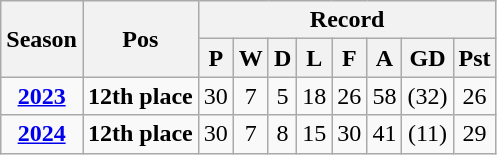<table Class="wikitable" style="text-align: center;">
<tr>
<th rowspan="2">Season</th>
<th rowspan="2">Pos</th>
<th colspan="9">Record</th>
</tr>
<tr>
<th>P</th>
<th>W</th>
<th>D</th>
<th>L</th>
<th>F</th>
<th>A</th>
<th>GD</th>
<th>Pst</th>
</tr>
<tr style=>
<td><strong><a href='#'>2023</a></strong></td>
<td><strong>12th place</strong></td>
<td>30</td>
<td>7</td>
<td>5</td>
<td>18</td>
<td>26</td>
<td>58</td>
<td>(32)</td>
<td>26</td>
</tr>
<tr style=>
<td><strong><a href='#'>2024</a></strong></td>
<td><strong>12th place</strong></td>
<td>30</td>
<td>7</td>
<td>8</td>
<td>15</td>
<td>30</td>
<td>41</td>
<td>(11)</td>
<td>29</td>
</tr>
</table>
